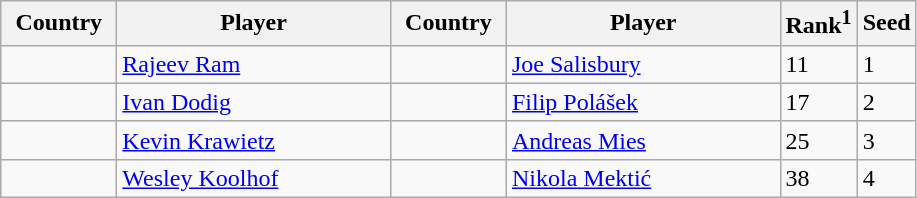<table class="sortable wikitable">
<tr>
<th width="70">Country</th>
<th width="175">Player</th>
<th width="70">Country</th>
<th width="175">Player</th>
<th>Rank<sup>1</sup></th>
<th>Seed</th>
</tr>
<tr>
<td></td>
<td><a href='#'>Rajeev Ram</a></td>
<td></td>
<td><a href='#'>Joe Salisbury</a></td>
<td>11</td>
<td>1</td>
</tr>
<tr>
<td></td>
<td><a href='#'>Ivan Dodig</a></td>
<td></td>
<td><a href='#'>Filip Polášek</a></td>
<td>17</td>
<td>2</td>
</tr>
<tr>
<td></td>
<td><a href='#'>Kevin Krawietz</a></td>
<td></td>
<td><a href='#'>Andreas Mies</a></td>
<td>25</td>
<td>3</td>
</tr>
<tr>
<td></td>
<td><a href='#'>Wesley Koolhof</a></td>
<td></td>
<td><a href='#'>Nikola Mektić</a></td>
<td>38</td>
<td>4</td>
</tr>
</table>
